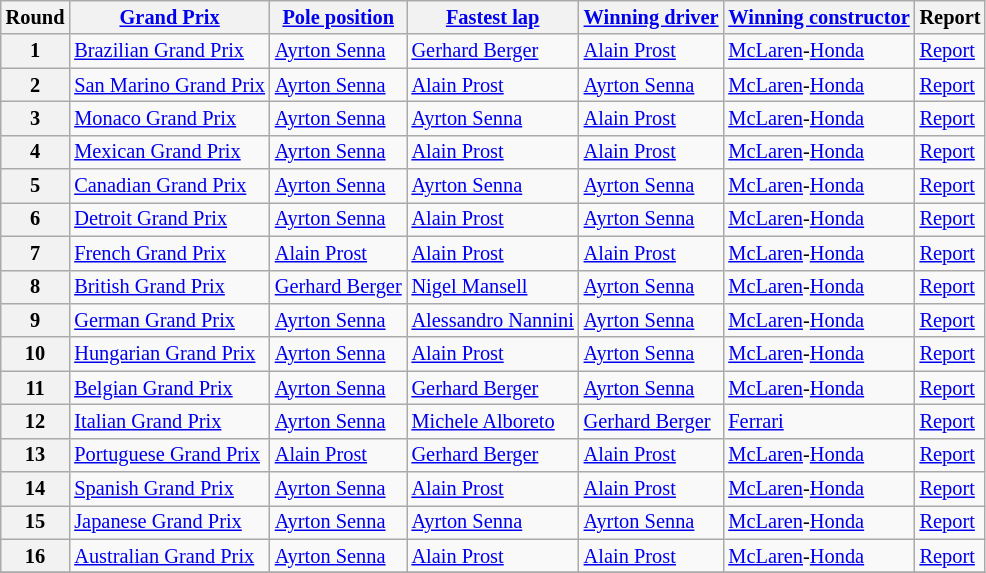<table class="wikitable sortable" style="font-size: 85%;">
<tr>
<th>Round</th>
<th nowrap><a href='#'>Grand Prix</a></th>
<th nowrap><a href='#'>Pole position</a></th>
<th nowrap><a href='#'>Fastest lap</a></th>
<th nowrap><a href='#'>Winning driver</a></th>
<th nowrap><a href='#'>Winning constructor</a></th>
<th>Report</th>
</tr>
<tr>
<th>1</th>
<td> <a href='#'>Brazilian Grand Prix</a></td>
<td> <a href='#'>Ayrton Senna</a></td>
<td> <a href='#'>Gerhard Berger</a></td>
<td> <a href='#'>Alain Prost</a></td>
<td> <a href='#'>McLaren</a>-<a href='#'>Honda</a></td>
<td><a href='#'>Report</a></td>
</tr>
<tr>
<th>2</th>
<td nowrap> <a href='#'>San Marino Grand Prix</a></td>
<td> <a href='#'>Ayrton Senna</a></td>
<td> <a href='#'>Alain Prost</a></td>
<td> <a href='#'>Ayrton Senna</a></td>
<td> <a href='#'>McLaren</a>-<a href='#'>Honda</a></td>
<td><a href='#'>Report</a></td>
</tr>
<tr>
<th>3</th>
<td> <a href='#'>Monaco Grand Prix</a></td>
<td> <a href='#'>Ayrton Senna</a></td>
<td> <a href='#'>Ayrton Senna</a></td>
<td> <a href='#'>Alain Prost</a></td>
<td> <a href='#'>McLaren</a>-<a href='#'>Honda</a></td>
<td><a href='#'>Report</a></td>
</tr>
<tr>
<th>4</th>
<td> <a href='#'>Mexican Grand Prix</a></td>
<td> <a href='#'>Ayrton Senna</a></td>
<td> <a href='#'>Alain Prost</a></td>
<td> <a href='#'>Alain Prost</a></td>
<td> <a href='#'>McLaren</a>-<a href='#'>Honda</a></td>
<td><a href='#'>Report</a></td>
</tr>
<tr>
<th>5</th>
<td> <a href='#'>Canadian Grand Prix</a></td>
<td> <a href='#'>Ayrton Senna</a></td>
<td> <a href='#'>Ayrton Senna</a></td>
<td> <a href='#'>Ayrton Senna</a></td>
<td> <a href='#'>McLaren</a>-<a href='#'>Honda</a></td>
<td><a href='#'>Report</a></td>
</tr>
<tr>
<th>6</th>
<td> <a href='#'>Detroit Grand Prix</a></td>
<td> <a href='#'>Ayrton Senna</a></td>
<td> <a href='#'>Alain Prost</a></td>
<td> <a href='#'>Ayrton Senna</a></td>
<td> <a href='#'>McLaren</a>-<a href='#'>Honda</a></td>
<td><a href='#'>Report</a></td>
</tr>
<tr>
<th>7</th>
<td> <a href='#'>French Grand Prix</a></td>
<td> <a href='#'>Alain Prost</a></td>
<td> <a href='#'>Alain Prost</a></td>
<td> <a href='#'>Alain Prost</a></td>
<td> <a href='#'>McLaren</a>-<a href='#'>Honda</a></td>
<td><a href='#'>Report</a></td>
</tr>
<tr>
<th>8</th>
<td> <a href='#'>British Grand Prix</a></td>
<td nowrap> <a href='#'>Gerhard Berger</a></td>
<td> <a href='#'>Nigel Mansell</a></td>
<td> <a href='#'>Ayrton Senna</a></td>
<td> <a href='#'>McLaren</a>-<a href='#'>Honda</a></td>
<td><a href='#'>Report</a></td>
</tr>
<tr>
<th>9</th>
<td> <a href='#'>German Grand Prix</a></td>
<td> <a href='#'>Ayrton Senna</a></td>
<td nowrap> <a href='#'>Alessandro Nannini</a></td>
<td> <a href='#'>Ayrton Senna</a></td>
<td> <a href='#'>McLaren</a>-<a href='#'>Honda</a></td>
<td><a href='#'>Report</a></td>
</tr>
<tr>
<th>10</th>
<td> <a href='#'>Hungarian Grand Prix</a></td>
<td> <a href='#'>Ayrton Senna</a></td>
<td> <a href='#'>Alain Prost</a></td>
<td> <a href='#'>Ayrton Senna</a></td>
<td> <a href='#'>McLaren</a>-<a href='#'>Honda</a></td>
<td><a href='#'>Report</a></td>
</tr>
<tr>
<th>11</th>
<td> <a href='#'>Belgian Grand Prix</a></td>
<td> <a href='#'>Ayrton Senna</a></td>
<td> <a href='#'>Gerhard Berger</a></td>
<td> <a href='#'>Ayrton Senna</a></td>
<td> <a href='#'>McLaren</a>-<a href='#'>Honda</a></td>
<td><a href='#'>Report</a></td>
</tr>
<tr>
<th>12</th>
<td> <a href='#'>Italian Grand Prix</a></td>
<td> <a href='#'>Ayrton Senna</a></td>
<td> <a href='#'>Michele Alboreto</a></td>
<td nowrap> <a href='#'>Gerhard Berger</a></td>
<td> <a href='#'>Ferrari</a></td>
<td><a href='#'>Report</a></td>
</tr>
<tr>
<th>13</th>
<td> <a href='#'>Portuguese Grand Prix</a></td>
<td> <a href='#'>Alain Prost</a></td>
<td> <a href='#'>Gerhard Berger</a></td>
<td> <a href='#'>Alain Prost</a></td>
<td> <a href='#'>McLaren</a>-<a href='#'>Honda</a></td>
<td><a href='#'>Report</a></td>
</tr>
<tr>
<th>14</th>
<td> <a href='#'>Spanish Grand Prix</a></td>
<td> <a href='#'>Ayrton Senna</a></td>
<td> <a href='#'>Alain Prost</a></td>
<td> <a href='#'>Alain Prost</a></td>
<td> <a href='#'>McLaren</a>-<a href='#'>Honda</a></td>
<td><a href='#'>Report</a></td>
</tr>
<tr>
<th>15</th>
<td> <a href='#'>Japanese Grand Prix</a></td>
<td> <a href='#'>Ayrton Senna</a></td>
<td> <a href='#'>Ayrton Senna</a></td>
<td> <a href='#'>Ayrton Senna</a></td>
<td> <a href='#'>McLaren</a>-<a href='#'>Honda</a></td>
<td><a href='#'>Report</a></td>
</tr>
<tr>
<th>16</th>
<td> <a href='#'>Australian Grand Prix</a></td>
<td> <a href='#'>Ayrton Senna</a></td>
<td> <a href='#'>Alain Prost</a></td>
<td> <a href='#'>Alain Prost</a></td>
<td> <a href='#'>McLaren</a>-<a href='#'>Honda</a></td>
<td><a href='#'>Report</a></td>
</tr>
<tr>
</tr>
</table>
